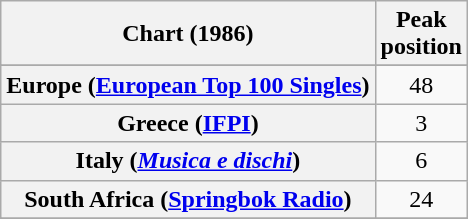<table class="wikitable sortable plainrowheaders" style="text-align:center">
<tr>
<th>Chart (1986)</th>
<th>Peak<br>position</th>
</tr>
<tr>
</tr>
<tr>
</tr>
<tr>
<th scope="row">Europe (<a href='#'>European Top 100 Singles</a>)</th>
<td align="center">48</td>
</tr>
<tr>
<th scope="row">Greece (<a href='#'>IFPI</a>)</th>
<td align="center">3</td>
</tr>
<tr>
<th scope="row">Italy (<em><a href='#'>Musica e dischi</a></em>)</th>
<td align="center">6</td>
</tr>
<tr>
<th scope="row">South Africa (<a href='#'>Springbok Radio</a>)</th>
<td align="center">24</td>
</tr>
<tr>
</tr>
<tr>
</tr>
</table>
